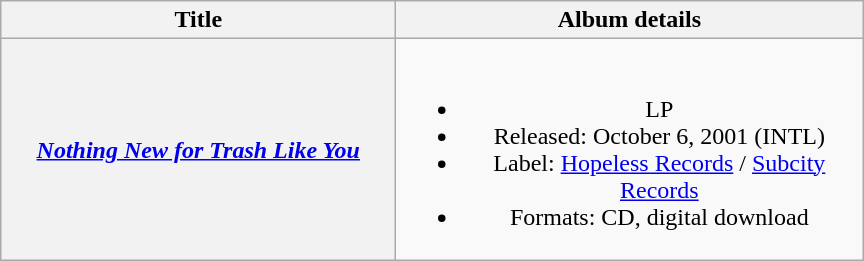<table class="wikitable plainrowheaders" style="text-align:center;">
<tr>
<th scope="col" style="width:16em;">Title</th>
<th scope="col" style="width:19em;">Album details</th>
</tr>
<tr>
<th scope="row"><em><a href='#'>Nothing New for Trash Like You</a></em></th>
<td><br><ul><li>LP</li><li>Released: October 6, 2001 <span>(INTL)</span></li><li>Label: <a href='#'>Hopeless Records</a> / <a href='#'>Subcity Records</a></li><li>Formats: CD, digital download</li></ul></td>
</tr>
</table>
